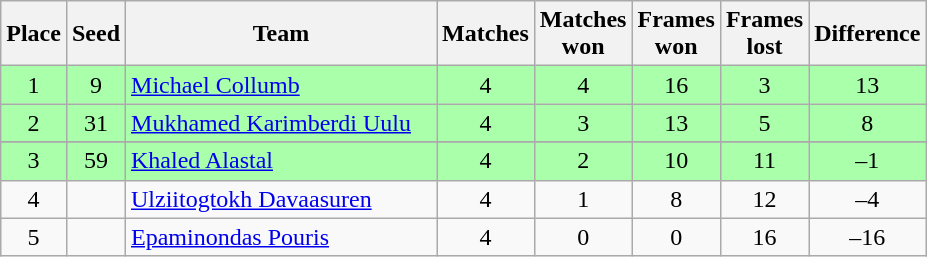<table class="wikitable" style="text-align: center;">
<tr>
<th width=20>Place</th>
<th width=20>Seed</th>
<th width=200>Team</th>
<th width=20>Matches</th>
<th width=20>Matches won</th>
<th width=20>Frames won</th>
<th width=20>Frames lost</th>
<th width=20>Difference</th>
</tr>
<tr style="background:#aaffaa;">
<td>1</td>
<td>9</td>
<td style="text-align:left;"> <a href='#'>Michael Collumb</a></td>
<td>4</td>
<td>4</td>
<td>16</td>
<td>3</td>
<td>13</td>
</tr>
<tr style="background:#aaffaa;">
<td>2</td>
<td>31</td>
<td style="text-align:left;"> <a href='#'>Mukhamed Karimberdi Uulu</a></td>
<td>4</td>
<td>3</td>
<td>13</td>
<td>5</td>
<td>8</td>
</tr>
<tr>
</tr>
<tr style="background:#aaffaa;">
<td>3</td>
<td>59</td>
<td style="text-align:left;"> <a href='#'>Khaled Alastal</a></td>
<td>4</td>
<td>2</td>
<td>10</td>
<td>11</td>
<td>–1</td>
</tr>
<tr>
<td>4</td>
<td></td>
<td style="text-align:left;"> <a href='#'>Ulziitogtokh Davaasuren</a></td>
<td>4</td>
<td>1</td>
<td>8</td>
<td>12</td>
<td>–4</td>
</tr>
<tr>
<td>5</td>
<td></td>
<td style="text-align:left;"> <a href='#'>Epaminondas Pouris</a></td>
<td>4</td>
<td>0</td>
<td>0</td>
<td>16</td>
<td>–16</td>
</tr>
</table>
